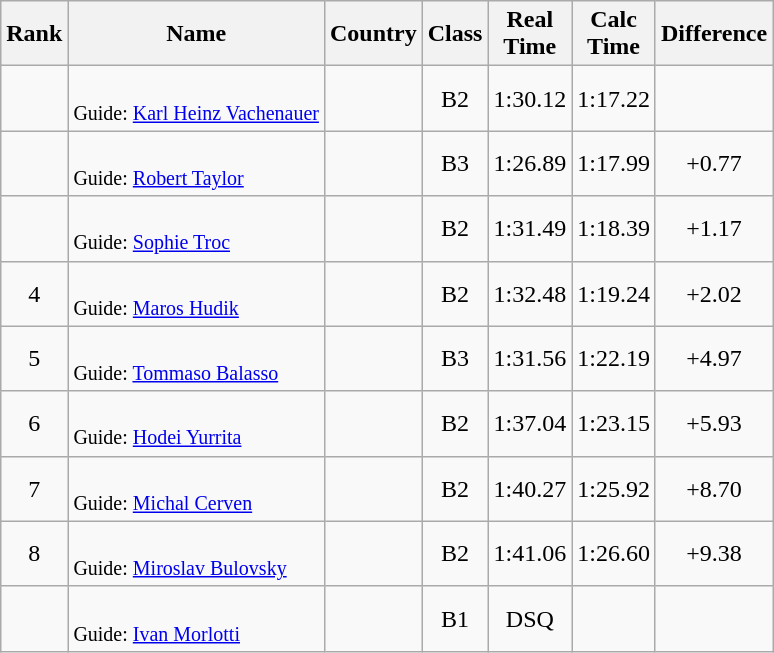<table class="wikitable sortable" style="text-align:center">
<tr>
<th>Rank</th>
<th>Name</th>
<th>Country</th>
<th>Class</th>
<th>Real<br>Time</th>
<th>Calc<br>Time</th>
<th Class="unsortable">Difference</th>
</tr>
<tr>
<td></td>
<td align=left><br><small>Guide: <a href='#'>Karl Heinz Vachenauer</a></small></td>
<td align=left></td>
<td>B2</td>
<td>1:30.12</td>
<td>1:17.22</td>
<td></td>
</tr>
<tr>
<td></td>
<td align=left><br><small>Guide: <a href='#'>Robert Taylor</a></small></td>
<td align=left></td>
<td>B3</td>
<td>1:26.89</td>
<td>1:17.99</td>
<td>+0.77</td>
</tr>
<tr>
<td></td>
<td align=left><br><small>Guide: <a href='#'>Sophie Troc</a></small></td>
<td align=left></td>
<td>B2</td>
<td>1:31.49</td>
<td>1:18.39</td>
<td>+1.17</td>
</tr>
<tr>
<td>4</td>
<td align=left><br><small>Guide: <a href='#'>Maros Hudik</a></small></td>
<td align=left></td>
<td>B2</td>
<td>1:32.48</td>
<td>1:19.24</td>
<td>+2.02</td>
</tr>
<tr>
<td>5</td>
<td align=left><br><small>Guide: <a href='#'>Tommaso Balasso</a></small></td>
<td align=left></td>
<td>B3</td>
<td>1:31.56</td>
<td>1:22.19</td>
<td>+4.97</td>
</tr>
<tr>
<td>6</td>
<td align=left><br><small>Guide: <a href='#'>Hodei Yurrita</a></small></td>
<td align=left></td>
<td>B2</td>
<td>1:37.04</td>
<td>1:23.15</td>
<td>+5.93</td>
</tr>
<tr>
<td>7</td>
<td align=left><br><small>Guide: <a href='#'>Michal Cerven</a></small></td>
<td align=left></td>
<td>B2</td>
<td>1:40.27</td>
<td>1:25.92</td>
<td>+8.70</td>
</tr>
<tr>
<td>8</td>
<td align=left><br><small>Guide: <a href='#'>Miroslav Bulovsky</a></small></td>
<td align=left></td>
<td>B2</td>
<td>1:41.06</td>
<td>1:26.60</td>
<td>+9.38</td>
</tr>
<tr>
<td></td>
<td align=left><br><small>Guide: <a href='#'>Ivan Morlotti</a></small></td>
<td align=left></td>
<td>B1</td>
<td>DSQ</td>
<td></td>
<td></td>
</tr>
</table>
